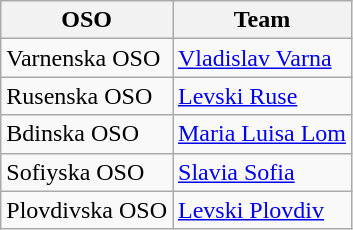<table class="wikitable " style="text-align:left;">
<tr>
<th>OSO</th>
<th>Team</th>
</tr>
<tr>
<td>Varnenska OSO</td>
<td><a href='#'>Vladislav Varna</a></td>
</tr>
<tr>
<td>Rusenska OSO</td>
<td><a href='#'>Levski Ruse</a></td>
</tr>
<tr>
<td>Bdinska OSO</td>
<td><a href='#'>Maria Luisa Lom</a></td>
</tr>
<tr>
<td>Sofiyska OSO</td>
<td><a href='#'>Slavia Sofia</a></td>
</tr>
<tr>
<td>Plovdivska OSO</td>
<td><a href='#'>Levski Plovdiv</a></td>
</tr>
</table>
